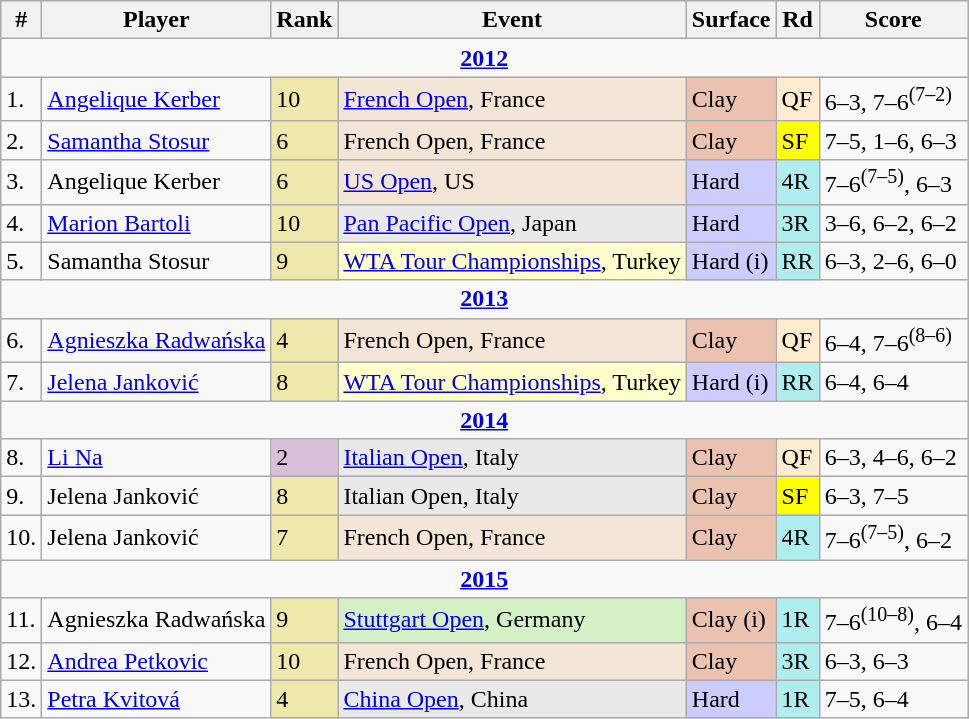<table class="wikitable sortable">
<tr>
<th class="unsortable">#</th>
<th>Player</th>
<th>Rank</th>
<th>Event</th>
<th>Surface</th>
<th class="unsortable">Rd</th>
<th class="unsortable">Score</th>
</tr>
<tr>
<td colspan=7 style=text-align:center><strong><a href='#'>2012</a></strong></td>
</tr>
<tr>
<td>1.</td>
<td> <a href='#'>Angelique Kerber</a></td>
<td bgcolor=EEE8AA>10</td>
<td bgcolor=f3e6d7><a href='#'>French Open</a>, France</td>
<td bgcolor=EBC2AF>Clay</td>
<td bgcolor=ffebcd>QF</td>
<td>6–3, 7–6<sup>(7–2)</sup></td>
</tr>
<tr>
<td>2.</td>
<td> <a href='#'>Samantha Stosur</a></td>
<td bgcolor=EEE8AA>6</td>
<td bgcolor=f3e6d7>French Open, France</td>
<td bgcolor=EBC2AF>Clay</td>
<td bgcolor=yellow>SF</td>
<td>7–5, 1–6, 6–3</td>
</tr>
<tr>
<td>3.</td>
<td> Angelique Kerber</td>
<td bgcolor=EEE8AA>6</td>
<td bgcolor=f3e6d7><a href='#'>US Open</a>, US</td>
<td bgcolor=CCCCFF>Hard</td>
<td bgcolor=afeeee>4R</td>
<td>7–6<sup>(7–5)</sup>, 6–3</td>
</tr>
<tr>
<td>4.</td>
<td> <a href='#'>Marion Bartoli</a></td>
<td bgcolor=EEE8AA>10</td>
<td bgcolor=e9e9e9><a href='#'>Pan Pacific Open</a>, Japan</td>
<td bgcolor=CCCCFF>Hard</td>
<td bgcolor=afeeee>3R</td>
<td>3–6, 6–2, 6–2</td>
</tr>
<tr>
<td>5.</td>
<td> Samantha Stosur</td>
<td bgcolor=EEE8AA>9</td>
<td bgcolor=ffffcc><a href='#'>WTA Tour Championships</a>, Turkey</td>
<td bgcolor=CCCCFF>Hard (i)</td>
<td bgcolor=afeeee>RR</td>
<td>6–3, 2–6, 6–0</td>
</tr>
<tr>
<td colspan=7 style=text-align:center><strong><a href='#'>2013</a></strong></td>
</tr>
<tr>
<td>6.</td>
<td> <a href='#'>Agnieszka Radwańska</a></td>
<td bgcolor=EEE8AA>4</td>
<td bgcolor=f3e6d7>French Open, France</td>
<td bgcolor=EBC2AF>Clay</td>
<td bgcolor=ffebcd>QF</td>
<td>6–4, 7–6<sup>(8–6)</sup></td>
</tr>
<tr>
<td>7.</td>
<td> <a href='#'>Jelena Janković</a></td>
<td bgcolor=EEE8AA>8</td>
<td bgcolor=ffffcc><a href='#'>WTA Tour Championships</a>, Turkey</td>
<td bgcolor=CCCCFF>Hard (i)</td>
<td bgcolor=afeeee>RR</td>
<td>6–4, 6–4</td>
</tr>
<tr>
<td colspan=7 style=text-align:center><strong><a href='#'>2014</a></strong></td>
</tr>
<tr>
<td>8.</td>
<td> <a href='#'>Li Na</a></td>
<td bgcolor=thistle>2</td>
<td bgcolor=e9e9e9><a href='#'>Italian Open</a>, Italy</td>
<td bgcolor=EBC2AF>Clay</td>
<td bgcolor=ffebcd>QF</td>
<td>6–3, 4–6, 6–2</td>
</tr>
<tr>
<td>9.</td>
<td> Jelena Janković</td>
<td bgcolor=EEE8AA>8</td>
<td bgcolor=e9e9e9>Italian Open, Italy</td>
<td bgcolor=EBC2AF>Clay</td>
<td bgcolor=yellow>SF</td>
<td>6–3, 7–5</td>
</tr>
<tr>
<td>10.</td>
<td> Jelena Janković</td>
<td bgcolor=EEE8AA>7</td>
<td bgcolor=f3e6d7>French Open, France</td>
<td bgcolor=EBC2AF>Clay</td>
<td bgcolor=afeeee>4R</td>
<td>7–6<sup>(7–5)</sup>, 6–2</td>
</tr>
<tr>
<td colspan=7 style=text-align:center><strong><a href='#'>2015</a></strong></td>
</tr>
<tr>
<td>11.</td>
<td> Agnieszka Radwańska</td>
<td bgcolor=EEE8AA>9</td>
<td bgcolor=d4f1c5><a href='#'>Stuttgart Open</a>, Germany</td>
<td bgcolor=EBC2AF>Clay (i)</td>
<td bgcolor=afeeee>1R</td>
<td>7–6<sup>(10–8)</sup>, 6–4</td>
</tr>
<tr>
<td>12.</td>
<td> <a href='#'>Andrea Petkovic</a></td>
<td bgcolor=EEE8AA>10</td>
<td bgcolor=f3e6d7>French Open, France</td>
<td bgcolor=EBC2AF>Clay</td>
<td bgcolor=afeeee>3R</td>
<td>6–3, 6–3</td>
</tr>
<tr>
<td>13.</td>
<td> <a href='#'>Petra Kvitová</a></td>
<td bgcolor=EEE8AA>4</td>
<td bgcolor=e9e9e9><a href='#'>China Open</a>, China</td>
<td bgcolor=CCCCFF>Hard</td>
<td bgcolor=afeeee>1R</td>
<td>7–5, 6–4</td>
</tr>
</table>
